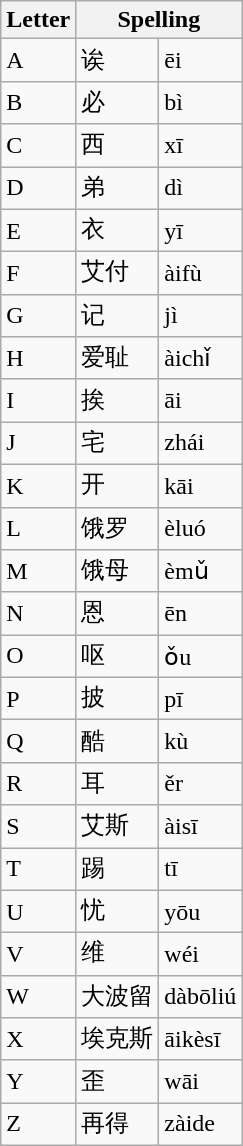<table class="wikitable">
<tr>
<th>Letter</th>
<th colspan=2>Spelling</th>
</tr>
<tr>
<td>A</td>
<td>诶</td>
<td>ēi</td>
</tr>
<tr>
<td>B</td>
<td>必</td>
<td>bì</td>
</tr>
<tr>
<td>C</td>
<td>西</td>
<td>xī</td>
</tr>
<tr>
<td>D</td>
<td>弟</td>
<td>dì</td>
</tr>
<tr>
<td>E</td>
<td>衣</td>
<td>yī</td>
</tr>
<tr>
<td>F</td>
<td>艾付</td>
<td>àifù</td>
</tr>
<tr>
<td>G</td>
<td>记</td>
<td>jì</td>
</tr>
<tr>
<td>H</td>
<td>爱耻</td>
<td>àichǐ</td>
</tr>
<tr>
<td>I</td>
<td>挨</td>
<td>āi</td>
</tr>
<tr>
<td>J</td>
<td>宅</td>
<td>zhái</td>
</tr>
<tr>
<td>K</td>
<td>开</td>
<td>kāi</td>
</tr>
<tr>
<td>L</td>
<td>饿罗</td>
<td>èluó</td>
</tr>
<tr>
<td>M</td>
<td>饿母</td>
<td>èmǔ</td>
</tr>
<tr>
<td>N</td>
<td>恩</td>
<td>ēn</td>
</tr>
<tr>
<td>O</td>
<td>呕</td>
<td>ǒu</td>
</tr>
<tr>
<td>P</td>
<td>披</td>
<td>pī</td>
</tr>
<tr>
<td>Q</td>
<td>酷</td>
<td>kù</td>
</tr>
<tr>
<td>R</td>
<td>耳</td>
<td>ěr</td>
</tr>
<tr>
<td>S</td>
<td>艾斯</td>
<td>àisī</td>
</tr>
<tr>
<td>T</td>
<td>踢</td>
<td>tī</td>
</tr>
<tr>
<td>U</td>
<td>忧</td>
<td>yōu</td>
</tr>
<tr>
<td>V</td>
<td>维</td>
<td>wéi</td>
</tr>
<tr>
<td>W</td>
<td>大波留</td>
<td>dàbōliú</td>
</tr>
<tr>
<td>X</td>
<td>埃克斯</td>
<td>āikèsī</td>
</tr>
<tr>
<td>Y</td>
<td>歪</td>
<td>wāi</td>
</tr>
<tr>
<td>Z</td>
<td>再得</td>
<td>zàide</td>
</tr>
</table>
